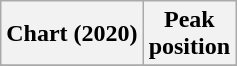<table class="wikitable sortable plainrowheaders" style="text-align:center">
<tr>
<th scope="col">Chart (2020)</th>
<th scope="col">Peak<br> position</th>
</tr>
<tr>
</tr>
</table>
